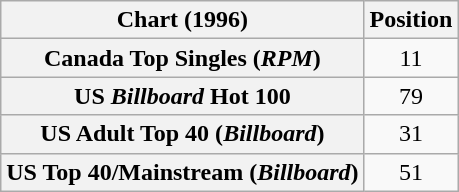<table class="wikitable sortable plainrowheaders" style="text-align:center">
<tr>
<th>Chart (1996)</th>
<th>Position</th>
</tr>
<tr>
<th scope="row">Canada Top Singles (<em>RPM</em>)</th>
<td>11</td>
</tr>
<tr>
<th scope="row">US <em>Billboard</em> Hot 100</th>
<td>79</td>
</tr>
<tr>
<th scope="row">US Adult Top 40 (<em>Billboard</em>)</th>
<td>31</td>
</tr>
<tr>
<th scope="row">US Top 40/Mainstream (<em>Billboard</em>)</th>
<td>51</td>
</tr>
</table>
